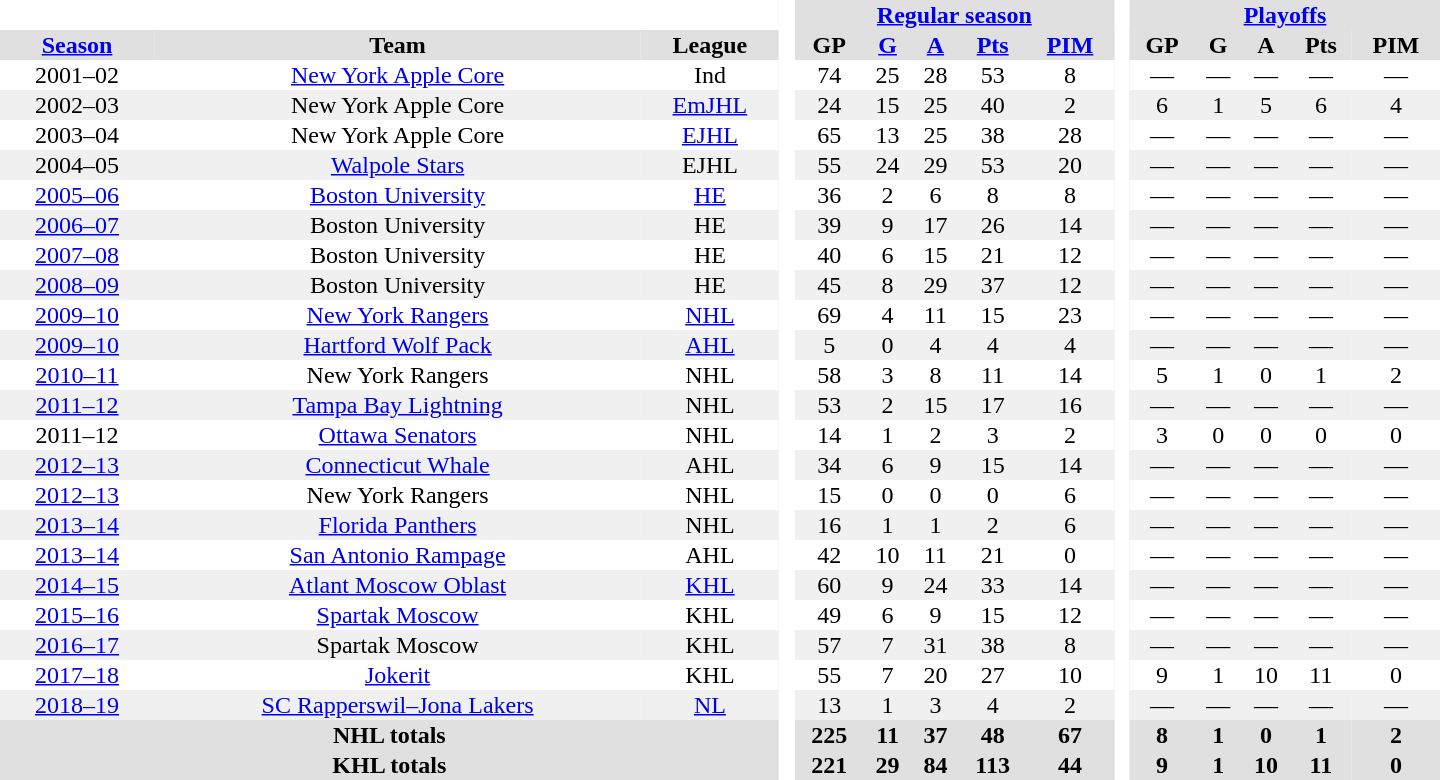<table border="0" cellpadding="1" cellspacing="0" style="text-align:center; width:60em;">
<tr style="background:#e0e0e0;">
<th colspan="3"  bgcolor="#ffffff"> </th>
<th rowspan="99" bgcolor="#ffffff"> </th>
<th colspan="5"><a href='#'>Regular season</a></th>
<th rowspan="99" bgcolor="#ffffff"> </th>
<th colspan="5"><a href='#'>Playoffs</a></th>
</tr>
<tr style="background:#e0e0e0;">
<th><a href='#'>Season</a></th>
<th>Team</th>
<th>League</th>
<th>GP</th>
<th><a href='#'>G</a></th>
<th><a href='#'>A</a></th>
<th><a href='#'>Pts</a></th>
<th><a href='#'>PIM</a></th>
<th>GP</th>
<th>G</th>
<th>A</th>
<th>Pts</th>
<th>PIM</th>
</tr>
<tr>
<td>2001–02</td>
<td><a href='#'>New York Apple Core</a></td>
<td>Ind</td>
<td>74</td>
<td>25</td>
<td>28</td>
<td>53</td>
<td>8</td>
<td>—</td>
<td>—</td>
<td>—</td>
<td>—</td>
<td>—</td>
</tr>
<tr bgcolor="#f0f0f0">
<td>2002–03</td>
<td>New York Apple Core</td>
<td><a href='#'>EmJHL</a></td>
<td>24</td>
<td>15</td>
<td>25</td>
<td>40</td>
<td>2</td>
<td>6</td>
<td>1</td>
<td>5</td>
<td>6</td>
<td>4</td>
</tr>
<tr>
<td>2003–04</td>
<td>New York Apple Core</td>
<td><a href='#'>EJHL</a></td>
<td>65</td>
<td>13</td>
<td>25</td>
<td>38</td>
<td>28</td>
<td>—</td>
<td>—</td>
<td>—</td>
<td>—</td>
<td>—</td>
</tr>
<tr bgcolor="#f0f0f0">
<td>2004–05</td>
<td><a href='#'>Walpole Stars</a></td>
<td>EJHL</td>
<td>55</td>
<td>24</td>
<td>29</td>
<td>53</td>
<td>20</td>
<td>—</td>
<td>—</td>
<td>—</td>
<td>—</td>
<td>—</td>
</tr>
<tr>
<td><a href='#'>2005–06</a></td>
<td><a href='#'>Boston University</a></td>
<td><a href='#'>HE</a></td>
<td>36</td>
<td>2</td>
<td>6</td>
<td>8</td>
<td>8</td>
<td>—</td>
<td>—</td>
<td>—</td>
<td>—</td>
<td>—</td>
</tr>
<tr bgcolor="#f0f0f0">
<td><a href='#'>2006–07</a></td>
<td>Boston University</td>
<td>HE</td>
<td>39</td>
<td>9</td>
<td>17</td>
<td>26</td>
<td>14</td>
<td>—</td>
<td>—</td>
<td>—</td>
<td>—</td>
<td>—</td>
</tr>
<tr>
<td><a href='#'>2007–08</a></td>
<td>Boston University</td>
<td>HE</td>
<td>40</td>
<td>6</td>
<td>15</td>
<td>21</td>
<td>12</td>
<td>—</td>
<td>—</td>
<td>—</td>
<td>—</td>
<td>—</td>
</tr>
<tr bgcolor="#f0f0f0">
<td><a href='#'>2008–09</a></td>
<td>Boston University</td>
<td>HE</td>
<td>45</td>
<td>8</td>
<td>29</td>
<td>37</td>
<td>12</td>
<td>—</td>
<td>—</td>
<td>—</td>
<td>—</td>
<td>—</td>
</tr>
<tr>
<td><a href='#'>2009–10</a></td>
<td><a href='#'>New York Rangers</a></td>
<td><a href='#'>NHL</a></td>
<td>69</td>
<td>4</td>
<td>11</td>
<td>15</td>
<td>23</td>
<td>—</td>
<td>—</td>
<td>—</td>
<td>—</td>
<td>—</td>
</tr>
<tr bgcolor="#f0f0f0">
<td><a href='#'>2009–10</a></td>
<td><a href='#'>Hartford Wolf Pack</a></td>
<td><a href='#'>AHL</a></td>
<td>5</td>
<td>0</td>
<td>4</td>
<td>4</td>
<td>4</td>
<td>—</td>
<td>—</td>
<td>—</td>
<td>—</td>
<td>—</td>
</tr>
<tr>
<td><a href='#'>2010–11</a></td>
<td>New York Rangers</td>
<td>NHL</td>
<td>58</td>
<td>3</td>
<td>8</td>
<td>11</td>
<td>14</td>
<td>5</td>
<td>1</td>
<td>0</td>
<td>1</td>
<td>2</td>
</tr>
<tr bgcolor="#f0f0f0">
<td><a href='#'>2011–12</a></td>
<td><a href='#'>Tampa Bay Lightning</a></td>
<td>NHL</td>
<td>53</td>
<td>2</td>
<td>15</td>
<td>17</td>
<td>16</td>
<td>—</td>
<td>—</td>
<td>—</td>
<td>—</td>
<td>—</td>
</tr>
<tr>
<td>2011–12</td>
<td><a href='#'>Ottawa Senators</a></td>
<td>NHL</td>
<td>14</td>
<td>1</td>
<td>2</td>
<td>3</td>
<td>2</td>
<td>3</td>
<td>0</td>
<td>0</td>
<td>0</td>
<td>0</td>
</tr>
<tr bgcolor="#f0f0f0">
<td><a href='#'>2012–13</a></td>
<td><a href='#'>Connecticut Whale</a></td>
<td>AHL</td>
<td>34</td>
<td>6</td>
<td>9</td>
<td>15</td>
<td>14</td>
<td>—</td>
<td>—</td>
<td>—</td>
<td>—</td>
<td>—</td>
</tr>
<tr>
<td><a href='#'>2012–13</a></td>
<td>New York Rangers</td>
<td>NHL</td>
<td>15</td>
<td>0</td>
<td>0</td>
<td>0</td>
<td>6</td>
<td>—</td>
<td>—</td>
<td>—</td>
<td>—</td>
<td>—</td>
</tr>
<tr bgcolor="#f0f0f0">
<td><a href='#'>2013–14</a></td>
<td><a href='#'>Florida Panthers</a></td>
<td>NHL</td>
<td>16</td>
<td>1</td>
<td>1</td>
<td>2</td>
<td>6</td>
<td>—</td>
<td>—</td>
<td>—</td>
<td>—</td>
<td>—</td>
</tr>
<tr>
<td><a href='#'>2013–14</a></td>
<td><a href='#'>San Antonio Rampage</a></td>
<td>AHL</td>
<td>42</td>
<td>10</td>
<td>11</td>
<td>21</td>
<td>0</td>
<td>—</td>
<td>—</td>
<td>—</td>
<td>—</td>
<td>—</td>
</tr>
<tr bgcolor="#f0f0f0">
<td><a href='#'>2014–15</a></td>
<td><a href='#'>Atlant Moscow Oblast</a></td>
<td><a href='#'>KHL</a></td>
<td>60</td>
<td>9</td>
<td>24</td>
<td>33</td>
<td>14</td>
<td>—</td>
<td>—</td>
<td>—</td>
<td>—</td>
<td>—</td>
</tr>
<tr>
<td><a href='#'>2015–16</a></td>
<td><a href='#'>Spartak Moscow</a></td>
<td>KHL</td>
<td>49</td>
<td>6</td>
<td>9</td>
<td>15</td>
<td>12</td>
<td>—</td>
<td>—</td>
<td>—</td>
<td>—</td>
<td>—</td>
</tr>
<tr bgcolor="#f0f0f0">
<td><a href='#'>2016–17</a></td>
<td>Spartak Moscow</td>
<td>KHL</td>
<td>57</td>
<td>7</td>
<td>31</td>
<td>38</td>
<td>8</td>
<td>—</td>
<td>—</td>
<td>—</td>
<td>—</td>
<td>—</td>
</tr>
<tr>
<td><a href='#'>2017–18</a></td>
<td><a href='#'>Jokerit</a></td>
<td>KHL</td>
<td>55</td>
<td>7</td>
<td>20</td>
<td>27</td>
<td>10</td>
<td>9</td>
<td>1</td>
<td>10</td>
<td>11</td>
<td>0</td>
</tr>
<tr bgcolor="#f0f0f0">
<td><a href='#'>2018–19</a></td>
<td><a href='#'>SC Rapperswil–Jona Lakers</a></td>
<td><a href='#'>NL</a></td>
<td>13</td>
<td>1</td>
<td>3</td>
<td>4</td>
<td>2</td>
<td>—</td>
<td>—</td>
<td>—</td>
<td>—</td>
<td>—</td>
</tr>
<tr bgcolor="#e0e0e0">
<th colspan="3">NHL totals</th>
<th>225</th>
<th>11</th>
<th>37</th>
<th>48</th>
<th>67</th>
<th>8</th>
<th>1</th>
<th>0</th>
<th>1</th>
<th>2</th>
</tr>
<tr bgcolor="#e0e0e0">
<th colspan="3">KHL totals</th>
<th>221</th>
<th>29</th>
<th>84</th>
<th>113</th>
<th>44</th>
<th>9</th>
<th>1</th>
<th>10</th>
<th>11</th>
<th>0</th>
</tr>
</table>
